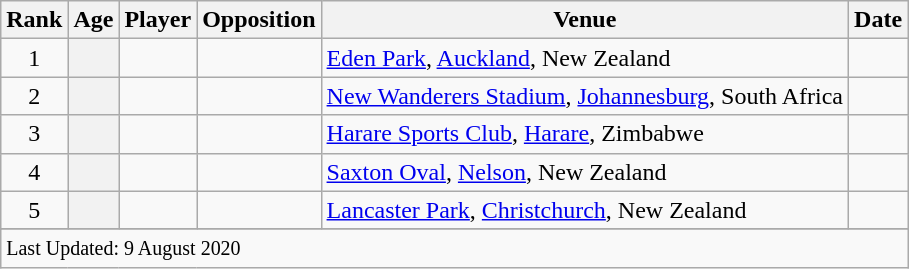<table class="wikitable plainrowheaders sortable">
<tr>
<th scope=col>Rank</th>
<th scope=col>Age</th>
<th scope=col>Player</th>
<th scope=col>Opposition</th>
<th scope=col>Venue</th>
<th scope=col>Date</th>
</tr>
<tr>
<td align=center>1</td>
<th scope=row style=text-align:center;></th>
<td></td>
<td></td>
<td><a href='#'>Eden Park</a>, <a href='#'>Auckland</a>, New Zealand</td>
<td></td>
</tr>
<tr>
<td align=center>2</td>
<th scope=row style=text-align:center;></th>
<td></td>
<td></td>
<td><a href='#'>New Wanderers Stadium</a>, <a href='#'>Johannesburg</a>, South Africa</td>
<td></td>
</tr>
<tr>
<td align=center>3</td>
<th scope=row style=text-align:center;></th>
<td></td>
<td></td>
<td><a href='#'>Harare Sports Club</a>, <a href='#'>Harare</a>, Zimbabwe</td>
<td></td>
</tr>
<tr>
<td align=center>4</td>
<th scope=row style=text-align:center;></th>
<td></td>
<td></td>
<td><a href='#'>Saxton Oval</a>, <a href='#'>Nelson</a>, New Zealand</td>
<td></td>
</tr>
<tr>
<td align=center>5</td>
<th scope=row style=text-align:center;></th>
<td></td>
<td></td>
<td><a href='#'>Lancaster Park</a>, <a href='#'>Christchurch</a>, New Zealand</td>
<td></td>
</tr>
<tr>
</tr>
<tr class=sortbottom>
<td colspan=7><small>Last Updated: 9 August 2020</small></td>
</tr>
</table>
